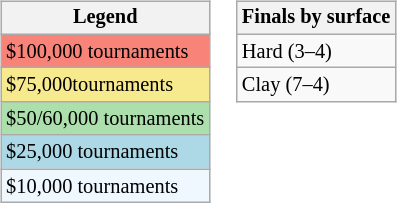<table>
<tr valign=top>
<td><br><table class="wikitable" style="font-size:85%">
<tr>
<th>Legend</th>
</tr>
<tr style="background:#f88379;">
<td>$100,000 tournaments</td>
</tr>
<tr style="background:#f7e98e;">
<td>$75,000tournaments</td>
</tr>
<tr style="background:#addfad;">
<td>$50/60,000 tournaments</td>
</tr>
<tr style="background:lightblue;">
<td>$25,000 tournaments</td>
</tr>
<tr style="background:#f0f8ff;">
<td>$10,000 tournaments</td>
</tr>
</table>
</td>
<td><br><table class=wikitable style="font-size:85%">
<tr>
<th>Finals by surface</th>
</tr>
<tr>
<td>Hard (3–4)</td>
</tr>
<tr>
<td>Clay (7–4)</td>
</tr>
</table>
</td>
</tr>
</table>
